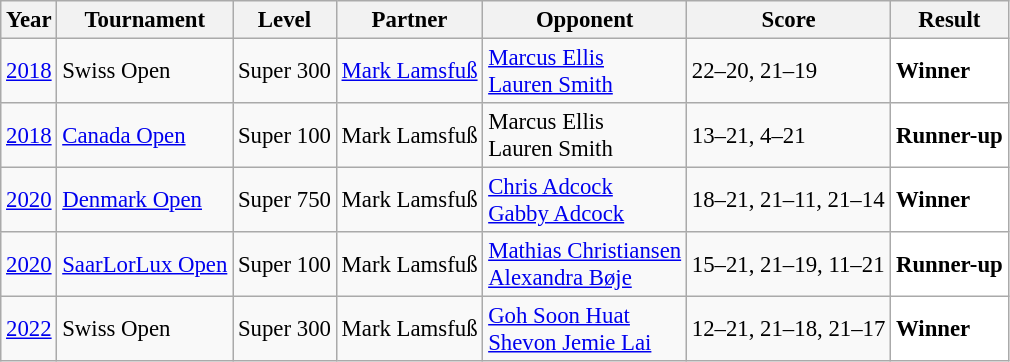<table class="sortable wikitable" style="font-size: 95%;">
<tr>
<th>Year</th>
<th>Tournament</th>
<th>Level</th>
<th>Partner</th>
<th>Opponent</th>
<th>Score</th>
<th>Result</th>
</tr>
<tr>
<td align="center"><a href='#'>2018</a></td>
<td align="left">Swiss Open</td>
<td align="left">Super 300</td>
<td align="left"> <a href='#'>Mark Lamsfuß</a></td>
<td align="left"> <a href='#'>Marcus Ellis</a><br> <a href='#'>Lauren Smith</a></td>
<td align="left">22–20, 21–19</td>
<td style="text-align:left; background:white"> <strong>Winner</strong></td>
</tr>
<tr>
<td align="center"><a href='#'>2018</a></td>
<td align="left"><a href='#'>Canada Open</a></td>
<td align="left">Super 100</td>
<td align="left"> Mark Lamsfuß</td>
<td align="left"> Marcus Ellis<br> Lauren Smith</td>
<td align="left">13–21, 4–21</td>
<td style="text-align:left; background:white"> <strong>Runner-up</strong></td>
</tr>
<tr>
<td align="center"><a href='#'>2020</a></td>
<td align="left"><a href='#'>Denmark Open</a></td>
<td align="left">Super 750</td>
<td align="left"> Mark Lamsfuß</td>
<td align="left"> <a href='#'>Chris Adcock</a><br> <a href='#'>Gabby Adcock</a></td>
<td align="left">18–21, 21–11, 21–14</td>
<td style="text-align:left; background:white"> <strong>Winner</strong></td>
</tr>
<tr>
<td align="center"><a href='#'>2020</a></td>
<td align="left"><a href='#'>SaarLorLux Open</a></td>
<td align="left">Super 100</td>
<td align="left"> Mark Lamsfuß</td>
<td align="left"> <a href='#'>Mathias Christiansen</a><br> <a href='#'>Alexandra Bøje</a></td>
<td align="left">15–21, 21–19, 11–21</td>
<td style="text-align:left; background:white"> <strong>Runner-up</strong></td>
</tr>
<tr>
<td align="center"><a href='#'>2022</a></td>
<td align="left">Swiss Open</td>
<td align="left">Super 300</td>
<td align="left"> Mark Lamsfuß</td>
<td align="left"> <a href='#'>Goh Soon Huat</a><br> <a href='#'>Shevon Jemie Lai</a></td>
<td align="left">12–21, 21–18, 21–17</td>
<td style="text-align:left; background:white"> <strong>Winner</strong></td>
</tr>
</table>
